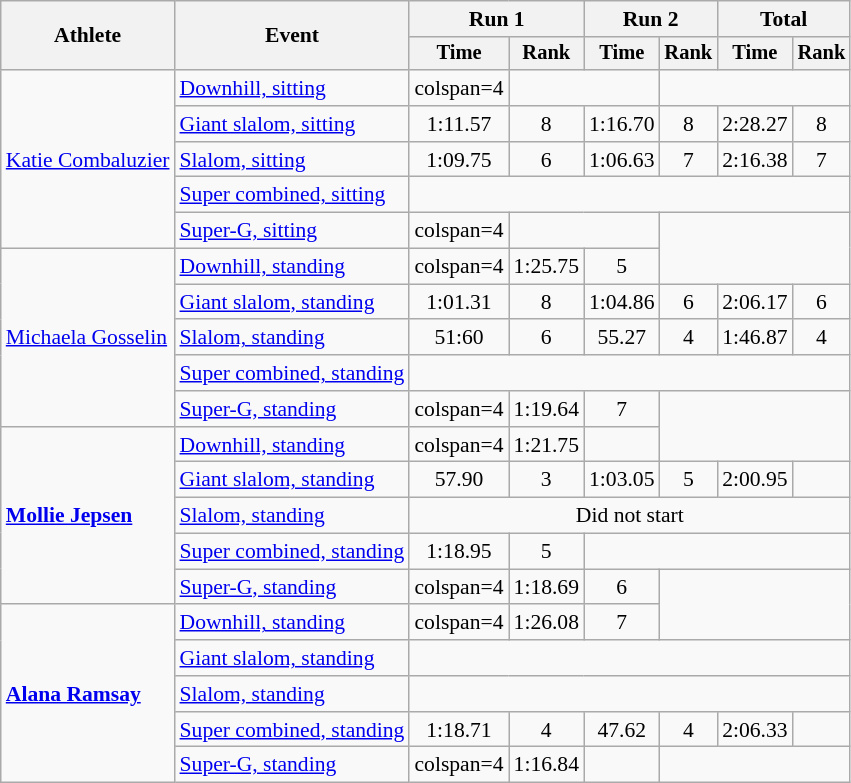<table class="wikitable" style="font-size:90%">
<tr>
<th rowspan=2>Athlete</th>
<th rowspan=2>Event</th>
<th colspan=2>Run 1</th>
<th colspan=2>Run 2</th>
<th colspan=2>Total</th>
</tr>
<tr style="font-size:95%">
<th>Time</th>
<th>Rank</th>
<th>Time</th>
<th>Rank</th>
<th>Time</th>
<th>Rank</th>
</tr>
<tr align=center>
<td style="text-align:left;" rowspan="5"><a href='#'>Katie Combaluzier</a></td>
<td align=left><a href='#'>Downhill, sitting</a></td>
<td>colspan=4 </td>
<td colspan=2></td>
</tr>
<tr align=center>
<td align=left><a href='#'>Giant slalom, sitting</a></td>
<td>1:11.57</td>
<td>8</td>
<td>1:16.70</td>
<td>8</td>
<td>2:28.27</td>
<td>8</td>
</tr>
<tr align=center>
<td align=left><a href='#'>Slalom, sitting</a></td>
<td>1:09.75</td>
<td>6</td>
<td>1:06.63</td>
<td>7</td>
<td>2:16.38</td>
<td>7</td>
</tr>
<tr align=center>
<td align=left><a href='#'>Super combined, sitting</a></td>
<td colspan=6></td>
</tr>
<tr align=center>
<td align=left><a href='#'>Super-G, sitting</a></td>
<td>colspan=4 </td>
<td colspan=2></td>
</tr>
<tr align=center>
<td style="text-align:left;" rowspan="5"><a href='#'>Michaela Gosselin</a></td>
<td align=left><a href='#'>Downhill, standing</a></td>
<td>colspan=4 </td>
<td>1:25.75</td>
<td>5</td>
</tr>
<tr align=center>
<td align=left><a href='#'>Giant slalom, standing</a></td>
<td>1:01.31</td>
<td>8</td>
<td>1:04.86</td>
<td>6</td>
<td>2:06.17</td>
<td>6</td>
</tr>
<tr align=center>
<td align=left><a href='#'>Slalom, standing</a></td>
<td>51:60</td>
<td>6</td>
<td>55.27</td>
<td>4</td>
<td>1:46.87</td>
<td>4</td>
</tr>
<tr align=center>
<td align=left><a href='#'>Super combined, standing</a></td>
<td colspan=6></td>
</tr>
<tr align=center>
<td align=left><a href='#'>Super-G, standing</a></td>
<td>colspan=4 </td>
<td>1:19.64</td>
<td>7</td>
</tr>
<tr align=center>
<td style="text-align:left;" rowspan="5"><strong><a href='#'>Mollie Jepsen</a></strong></td>
<td align=left><a href='#'>Downhill, standing</a></td>
<td>colspan=4 </td>
<td>1:21.75</td>
<td></td>
</tr>
<tr align=center>
<td align=left><a href='#'>Giant slalom, standing</a></td>
<td>57.90</td>
<td>3</td>
<td>1:03.05</td>
<td>5</td>
<td>2:00.95</td>
<td></td>
</tr>
<tr align=center>
<td align=left><a href='#'>Slalom, standing</a></td>
<td colspan="6">Did not start</td>
</tr>
<tr align=center>
<td align=left><a href='#'>Super combined, standing</a></td>
<td>1:18.95</td>
<td>5</td>
<td colspan=4></td>
</tr>
<tr align=center>
<td align=left><a href='#'>Super-G, standing</a></td>
<td>colspan=4 </td>
<td>1:18.69</td>
<td>6</td>
</tr>
<tr align=center>
<td style="text-align:left;" rowspan="5"><strong><a href='#'>Alana Ramsay</a></strong></td>
<td align=left><a href='#'>Downhill, standing</a></td>
<td>colspan=4 </td>
<td>1:26.08</td>
<td>7</td>
</tr>
<tr align=center>
<td align=left><a href='#'>Giant slalom, standing</a></td>
<td colspan=6></td>
</tr>
<tr align=center>
<td align=left><a href='#'>Slalom, standing</a></td>
<td colspan="6"></td>
</tr>
<tr align=center>
<td align=left><a href='#'>Super combined, standing</a></td>
<td>1:18.71</td>
<td>4</td>
<td>47.62</td>
<td>4</td>
<td>2:06.33</td>
<td></td>
</tr>
<tr align=center>
<td align=left><a href='#'>Super-G, standing</a></td>
<td>colspan=4 </td>
<td>1:16.84</td>
<td></td>
</tr>
</table>
